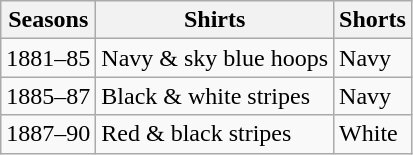<table class="wikitable">
<tr>
<th>Seasons</th>
<th>Shirts</th>
<th>Shorts</th>
</tr>
<tr>
<td>1881–85</td>
<td>Navy & sky blue hoops</td>
<td>Navy</td>
</tr>
<tr>
<td>1885–87</td>
<td>Black & white stripes</td>
<td>Navy</td>
</tr>
<tr>
<td>1887–90</td>
<td>Red & black stripes</td>
<td>White</td>
</tr>
</table>
